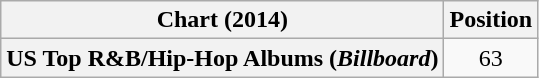<table class="wikitable plainrowheaders" style="text-align:center">
<tr>
<th scope="col">Chart (2014)</th>
<th scope="col">Position</th>
</tr>
<tr>
<th scope="row">US Top R&B/Hip-Hop Albums (<em>Billboard</em>)</th>
<td>63</td>
</tr>
</table>
